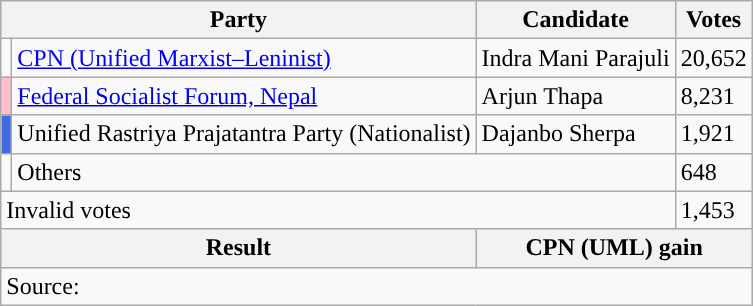<table class="wikitable">
<tr>
<th colspan="2">Party</th>
<th>Candidate</th>
<th>Votes</th>
</tr>
<tr>
<td style="background-color:"></td>
<td><a href='#'>CPN (Unified Marxist–Leninist)</a></td>
<td>Indra Mani Parajuli</td>
<td>20,652</td>
</tr>
<tr>
<td style="background-color:#ffc0cb"></td>
<td><a href='#'>Federal Socialist Forum, Nepal</a></td>
<td>Arjun Thapa</td>
<td>8,231</td>
</tr>
<tr>
<td style="background-color:royalblue"></td>
<td>Unified Rastriya Prajatantra Party (Nationalist)</td>
<td>Dajanbo Sherpa</td>
<td>1,921</td>
</tr>
<tr>
<td></td>
<td colspan="2">Others</td>
<td>648</td>
</tr>
<tr>
<td colspan="3">Invalid votes</td>
<td>1,453</td>
</tr>
<tr>
<th colspan="2">Result</th>
<th colspan="2">CPN (UML) gain</th>
</tr>
<tr>
<td colspan="4">Source: </td>
</tr>
</table>
